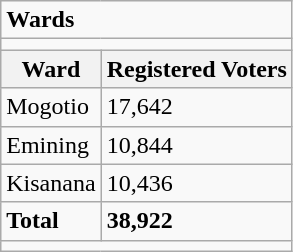<table class="wikitable">
<tr>
<td colspan="2"><strong>Wards</strong></td>
</tr>
<tr>
<td colspan="2"></td>
</tr>
<tr>
<th>Ward</th>
<th>Registered Voters</th>
</tr>
<tr>
<td>Mogotio</td>
<td>17,642</td>
</tr>
<tr>
<td>Emining</td>
<td>10,844</td>
</tr>
<tr>
<td>Kisanana</td>
<td>10,436</td>
</tr>
<tr>
<td><strong>Total</strong></td>
<td><strong>38,922</strong></td>
</tr>
<tr>
<td colspan="2"></td>
</tr>
</table>
